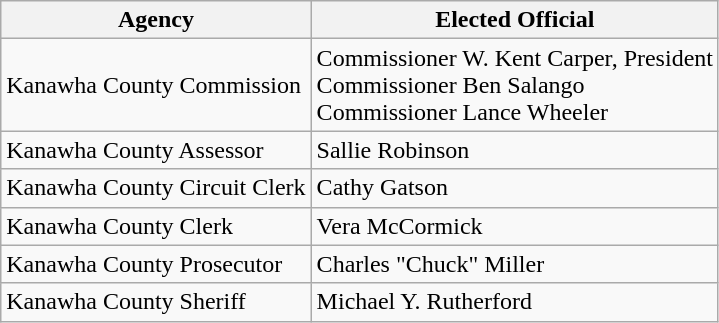<table class="wikitable">
<tr>
<th>Agency</th>
<th>Elected Official</th>
</tr>
<tr>
<td>Kanawha County Commission</td>
<td>Commissioner W. Kent Carper, President<br> Commissioner Ben Salango<br> Commissioner Lance Wheeler</td>
</tr>
<tr>
<td>Kanawha County Assessor</td>
<td>Sallie Robinson</td>
</tr>
<tr>
<td>Kanawha County Circuit Clerk</td>
<td>Cathy Gatson</td>
</tr>
<tr>
<td>Kanawha County Clerk</td>
<td>Vera McCormick</td>
</tr>
<tr>
<td>Kanawha County Prosecutor</td>
<td>Charles "Chuck" Miller</td>
</tr>
<tr>
<td>Kanawha County Sheriff</td>
<td>Michael Y. Rutherford</td>
</tr>
</table>
